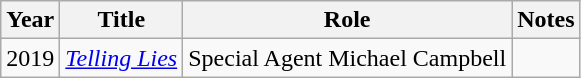<table class="wikitable sortable">
<tr>
<th>Year</th>
<th>Title</th>
<th>Role</th>
<th class="unsortable">Notes</th>
</tr>
<tr>
<td>2019</td>
<td data-sort-value="Incredible Hulk, The"><em><a href='#'>Telling Lies</a></em></td>
<td>Special Agent Michael Campbell</td>
<td></td>
</tr>
</table>
